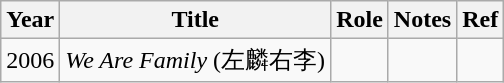<table class="wikitable sortable">
<tr>
<th>Year</th>
<th>Title</th>
<th>Role</th>
<th class="unsortable">Notes</th>
<th class="unsortable">Ref</th>
</tr>
<tr>
<td>2006</td>
<td><em>We Are Family</em> (左麟右李)</td>
<td></td>
<td></td>
<td></td>
</tr>
</table>
